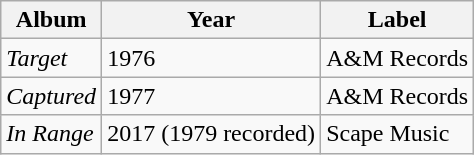<table class="wikitable">
<tr>
<th>Album</th>
<th>Year</th>
<th>Label</th>
</tr>
<tr>
<td><em>Target</em></td>
<td>1976</td>
<td>A&M Records</td>
</tr>
<tr>
<td><em>Captured</em></td>
<td>1977</td>
<td>A&M Records</td>
</tr>
<tr>
<td><em>In Range</em></td>
<td>2017 (1979 recorded)</td>
<td>Scape Music</td>
</tr>
</table>
